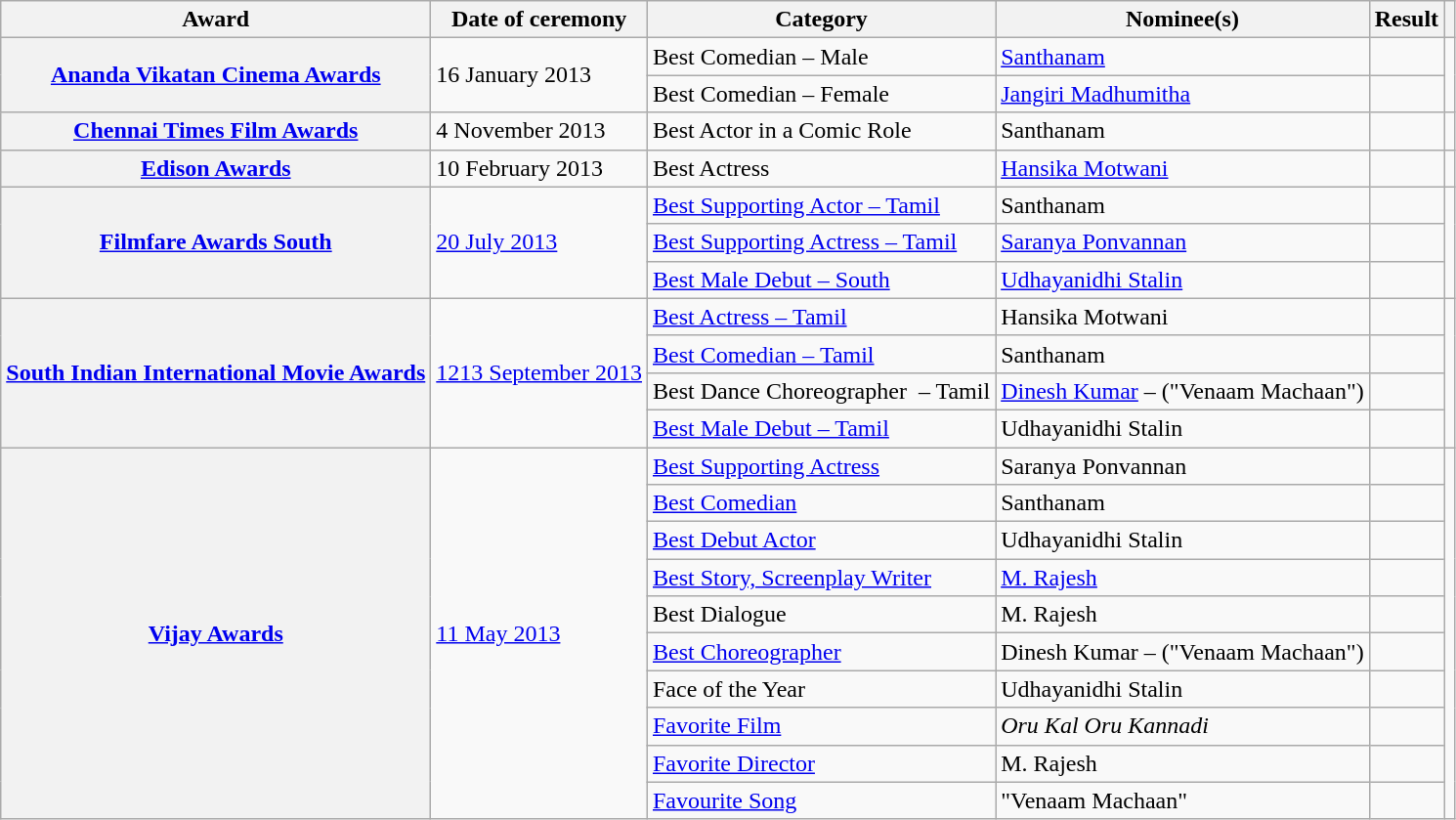<table class="wikitable plainrowheaders unsortable">
<tr>
<th scope="col">Award</th>
<th scope="col">Date of ceremony</th>
<th scope="col">Category</th>
<th scope="col">Nominee(s)</th>
<th scope="col">Result</th>
<th scope="col" class="unsortable"></th>
</tr>
<tr>
<th rowspan="2" scope="row"><a href='#'>Ananda Vikatan Cinema Awards</a></th>
<td rowspan="2">16 January 2013</td>
<td>Best Comedian – Male</td>
<td><a href='#'>Santhanam</a></td>
<td></td>
<td rowspan="2" style="text-align: center;"><br></td>
</tr>
<tr>
<td>Best Comedian – Female</td>
<td><a href='#'>Jangiri Madhumitha</a></td>
<td></td>
</tr>
<tr>
<th scope="row"><a href='#'>Chennai Times Film Awards</a></th>
<td>4 November 2013</td>
<td>Best Actor in a Comic Role</td>
<td>Santhanam</td>
<td></td>
<td style="text-align: center;"><br></td>
</tr>
<tr>
<th scope="row"><a href='#'>Edison Awards</a></th>
<td>10 February 2013</td>
<td>Best Actress</td>
<td><a href='#'>Hansika Motwani</a></td>
<td></td>
<td style="text-align: center;"><br></td>
</tr>
<tr>
<th rowspan="3" scope="row"><a href='#'>Filmfare Awards South</a></th>
<td rowspan="3"><a href='#'>20 July 2013</a></td>
<td><a href='#'>Best Supporting Actor – Tamil</a></td>
<td>Santhanam</td>
<td></td>
<td rowspan="3" style="text-align: center;"><br></td>
</tr>
<tr>
<td><a href='#'>Best Supporting Actress – Tamil</a></td>
<td><a href='#'>Saranya Ponvannan</a></td>
<td></td>
</tr>
<tr>
<td><a href='#'>Best Male Debut – South</a></td>
<td><a href='#'>Udhayanidhi Stalin</a></td>
<td></td>
</tr>
<tr>
<th rowspan="4" scope="row"><a href='#'>South Indian International Movie Awards</a></th>
<td rowspan="4"><a href='#'>1213 September 2013</a></td>
<td><a href='#'>Best Actress – Tamil</a></td>
<td>Hansika Motwani</td>
<td></td>
<td rowspan="4" style="text-align: center;"><br><br></td>
</tr>
<tr>
<td><a href='#'>Best Comedian – Tamil</a></td>
<td>Santhanam</td>
<td></td>
</tr>
<tr>
<td>Best Dance Choreographer  – Tamil</td>
<td><a href='#'>Dinesh Kumar</a> – ("Venaam Machaan")</td>
<td></td>
</tr>
<tr>
<td><a href='#'>Best Male Debut – Tamil</a></td>
<td>Udhayanidhi Stalin</td>
<td></td>
</tr>
<tr>
<th rowspan="10" scope="row"><a href='#'>Vijay Awards</a></th>
<td rowspan="10"><a href='#'>11 May 2013</a></td>
<td><a href='#'>Best Supporting Actress</a></td>
<td>Saranya Ponvannan</td>
<td></td>
<td rowspan="10" style="text-align: center;"><br></td>
</tr>
<tr>
<td><a href='#'>Best Comedian</a></td>
<td>Santhanam</td>
<td></td>
</tr>
<tr>
<td><a href='#'>Best Debut Actor</a></td>
<td>Udhayanidhi Stalin</td>
<td></td>
</tr>
<tr>
<td><a href='#'>Best Story, Screenplay Writer</a></td>
<td><a href='#'>M. Rajesh</a></td>
<td></td>
</tr>
<tr>
<td>Best Dialogue</td>
<td>M. Rajesh</td>
<td></td>
</tr>
<tr>
<td><a href='#'>Best Choreographer</a></td>
<td>Dinesh Kumar – ("Venaam Machaan")</td>
<td></td>
</tr>
<tr>
<td>Face of the Year</td>
<td>Udhayanidhi Stalin</td>
<td></td>
</tr>
<tr>
<td><a href='#'>Favorite Film</a></td>
<td><em>Oru Kal Oru Kannadi</em></td>
<td></td>
</tr>
<tr>
<td><a href='#'>Favorite Director</a></td>
<td>M. Rajesh</td>
<td></td>
</tr>
<tr>
<td><a href='#'>Favourite Song</a></td>
<td>"Venaam Machaan"</td>
<td></td>
</tr>
</table>
